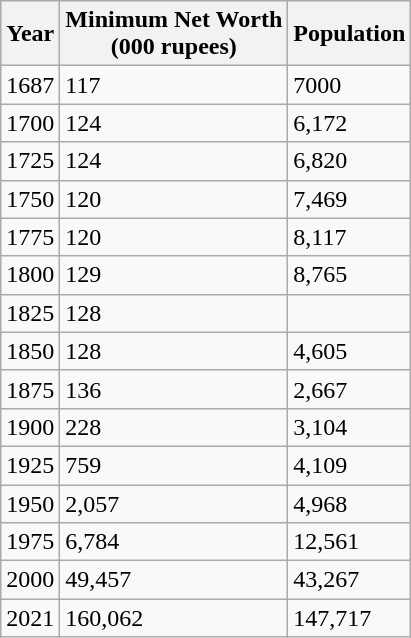<table class="wikitable">
<tr>
<th>Year</th>
<th>Minimum Net Worth<br>(000 rupees)</th>
<th>Population</th>
</tr>
<tr>
<td>1687</td>
<td>117</td>
<td>7000</td>
</tr>
<tr>
<td>1700</td>
<td>124</td>
<td>6,172</td>
</tr>
<tr>
<td>1725</td>
<td>124</td>
<td>6,820</td>
</tr>
<tr>
<td>1750</td>
<td>120</td>
<td>7,469</td>
</tr>
<tr>
<td>1775</td>
<td>120</td>
<td>8,117</td>
</tr>
<tr>
<td>1800</td>
<td>129</td>
<td>8,765</td>
</tr>
<tr>
<td>1825</td>
<td>128</td>
<td></td>
</tr>
<tr>
<td>1850</td>
<td>128</td>
<td>4,605</td>
</tr>
<tr>
<td>1875</td>
<td>136</td>
<td>2,667</td>
</tr>
<tr>
<td>1900</td>
<td>228</td>
<td>3,104</td>
</tr>
<tr>
<td>1925</td>
<td>759</td>
<td>4,109</td>
</tr>
<tr>
<td>1950</td>
<td>2,057</td>
<td>4,968</td>
</tr>
<tr>
<td>1975</td>
<td>6,784</td>
<td>12,561</td>
</tr>
<tr>
<td>2000</td>
<td>49,457</td>
<td>43,267</td>
</tr>
<tr>
<td>2021</td>
<td>160,062</td>
<td>147,717</td>
</tr>
</table>
